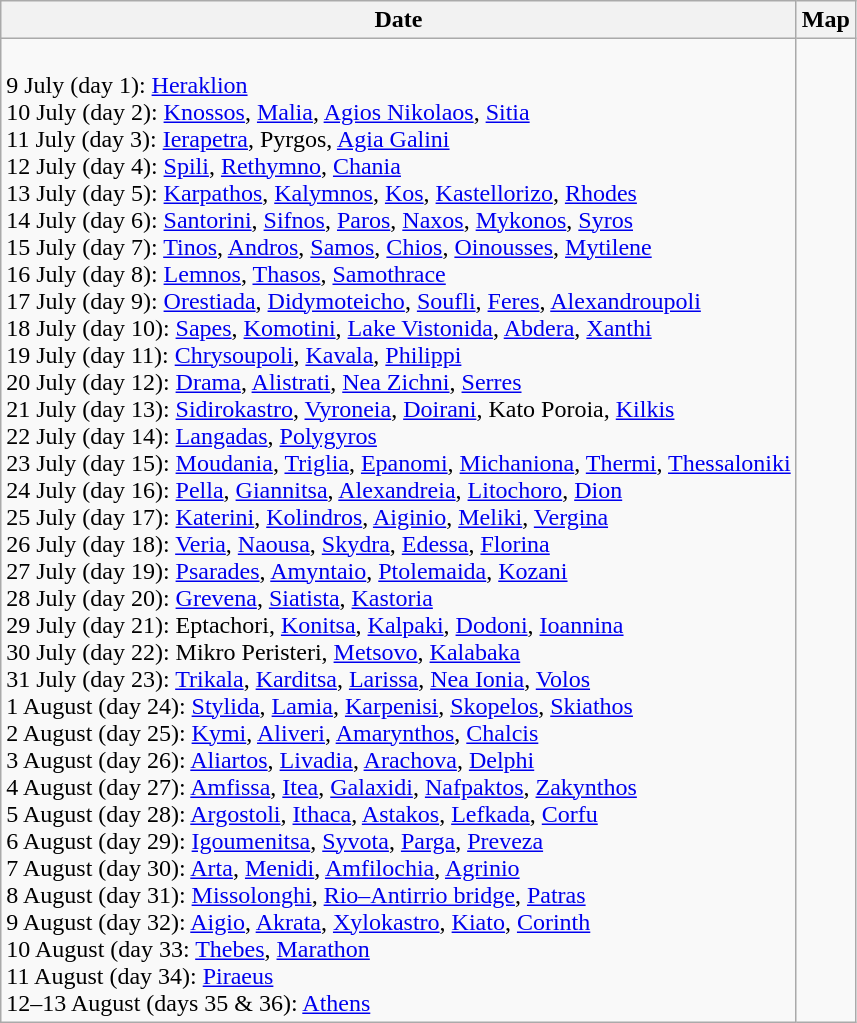<table class="wikitable">
<tr>
<th>Date</th>
<th>Map</th>
</tr>
<tr>
<td><br>9 July (day 1): <a href='#'>Heraklion</a><br>
10 July (day 2): <a href='#'>Knossos</a>, <a href='#'>Malia</a>, <a href='#'>Agios Nikolaos</a>, <a href='#'>Sitia</a><br>
11 July (day 3): <a href='#'>Ierapetra</a>, Pyrgos, <a href='#'>Agia Galini</a><br>
12 July (day 4): <a href='#'>Spili</a>, <a href='#'>Rethymno</a>, <a href='#'>Chania</a><br>
13 July (day 5): <a href='#'>Karpathos</a>, <a href='#'>Kalymnos</a>, <a href='#'>Kos</a>, <a href='#'>Kastellorizo</a>, <a href='#'>Rhodes</a><br>
14 July (day 6): <a href='#'>Santorini</a>, <a href='#'>Sifnos</a>, <a href='#'>Paros</a>, <a href='#'>Naxos</a>, <a href='#'>Mykonos</a>, <a href='#'>Syros</a><br>
15 July (day 7): <a href='#'>Tinos</a>, <a href='#'>Andros</a>, <a href='#'>Samos</a>, <a href='#'>Chios</a>, <a href='#'>Oinousses</a>, <a href='#'>Mytilene</a><br>
16 July (day 8): <a href='#'>Lemnos</a>, <a href='#'>Thasos</a>, <a href='#'>Samothrace</a><br>
17 July (day 9): <a href='#'>Orestiada</a>, <a href='#'>Didymoteicho</a>, <a href='#'>Soufli</a>, <a href='#'>Feres</a>, <a href='#'>Alexandroupoli</a><br>
18 July (day 10): <a href='#'>Sapes</a>, <a href='#'>Komotini</a>, <a href='#'>Lake Vistonida</a>, <a href='#'>Abdera</a>, <a href='#'>Xanthi</a><br>
19 July (day 11): <a href='#'>Chrysoupoli</a>, <a href='#'>Kavala</a>, <a href='#'>Philippi</a><br>
20 July (day 12): <a href='#'>Drama</a>, <a href='#'>Alistrati</a>, <a href='#'>Nea Zichni</a>, <a href='#'>Serres</a><br>
21 July (day 13): <a href='#'>Sidirokastro</a>, <a href='#'>Vyroneia</a>, <a href='#'>Doirani</a>, Kato Poroia, <a href='#'>Kilkis</a><br>
22 July (day 14): <a href='#'>Langadas</a>, <a href='#'>Polygyros</a><br>
23 July (day 15): <a href='#'>Moudania</a>, <a href='#'>Triglia</a>, <a href='#'>Epanomi</a>, <a href='#'>Michaniona</a>, <a href='#'>Thermi</a>, <a href='#'>Thessaloniki</a><br>
24 July (day 16): <a href='#'>Pella</a>, <a href='#'>Giannitsa</a>, <a href='#'>Alexandreia</a>, <a href='#'>Litochoro</a>, <a href='#'>Dion</a><br>
25 July (day 17): <a href='#'>Katerini</a>, <a href='#'>Kolindros</a>, <a href='#'>Aiginio</a>, <a href='#'>Meliki</a>, <a href='#'>Vergina</a><br>
26 July (day 18): <a href='#'>Veria</a>, <a href='#'>Naousa</a>, <a href='#'>Skydra</a>, <a href='#'>Edessa</a>, <a href='#'>Florina</a><br>
27 July (day 19): <a href='#'>Psarades</a>, <a href='#'>Amyntaio</a>, <a href='#'>Ptolemaida</a>, <a href='#'>Kozani</a><br>
28 July (day 20): <a href='#'>Grevena</a>, <a href='#'>Siatista</a>, <a href='#'>Kastoria</a><br>
29 July (day 21): Eptachori, <a href='#'>Konitsa</a>, <a href='#'>Kalpaki</a>, <a href='#'>Dodoni</a>, <a href='#'>Ioannina</a><br>
30 July (day 22): Mikro Peristeri, <a href='#'>Metsovo</a>, <a href='#'>Kalabaka</a><br>
31 July (day 23): <a href='#'>Trikala</a>, <a href='#'>Karditsa</a>, <a href='#'>Larissa</a>, <a href='#'>Nea Ionia</a>, <a href='#'>Volos</a><br>
1 August (day 24): <a href='#'>Stylida</a>, <a href='#'>Lamia</a>, <a href='#'>Karpenisi</a>, <a href='#'>Skopelos</a>, <a href='#'>Skiathos</a><br>
2 August (day 25): <a href='#'>Kymi</a>, <a href='#'>Aliveri</a>, <a href='#'>Amarynthos</a>, <a href='#'>Chalcis</a><br>
3 August (day 26): <a href='#'>Aliartos</a>, <a href='#'>Livadia</a>, <a href='#'>Arachova</a>, <a href='#'>Delphi</a><br>
4 August (day 27): <a href='#'>Amfissa</a>, <a href='#'>Itea</a>, <a href='#'>Galaxidi</a>, <a href='#'>Nafpaktos</a>, <a href='#'>Zakynthos</a><br>
5 August (day 28): <a href='#'>Argostoli</a>, <a href='#'>Ithaca</a>, <a href='#'>Astakos</a>, <a href='#'>Lefkada</a>, <a href='#'>Corfu</a><br>
6 August (day 29): <a href='#'>Igoumenitsa</a>, <a href='#'>Syvota</a>, <a href='#'>Parga</a>, <a href='#'>Preveza</a><br>
7 August (day 30): <a href='#'>Arta</a>, <a href='#'>Menidi</a>, <a href='#'>Amfilochia</a>, <a href='#'>Agrinio</a><br>
8 August (day 31): <a href='#'>Missolonghi</a>, <a href='#'>Rio–Antirrio bridge</a>, <a href='#'>Patras</a><br>
9 August (day 32): <a href='#'>Aigio</a>, <a href='#'>Akrata</a>, <a href='#'>Xylokastro</a>, <a href='#'>Kiato</a>, <a href='#'>Corinth</a><br>
10 August (day 33: <a href='#'>Thebes</a>, <a href='#'>Marathon</a><br>
11 August (day 34): <a href='#'>Piraeus</a><br>
12–13 August (days 35 & 36): <a href='#'>Athens</a></td>
<td></td>
</tr>
</table>
